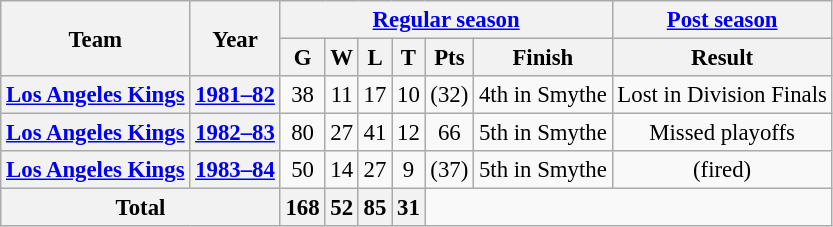<table class="wikitable" style="font-size: 95%; text-align:center;">
<tr>
<th rowspan="2">Team</th>
<th rowspan="2">Year</th>
<th colspan="6"><a href='#'>Regular season</a></th>
<th colspan="1"><a href='#'>Post season</a></th>
</tr>
<tr>
<th>G</th>
<th>W</th>
<th>L</th>
<th>T</th>
<th>Pts</th>
<th>Finish</th>
<th>Result</th>
</tr>
<tr>
<th><a href='#'>Los Angeles Kings</a></th>
<th><a href='#'>1981–82</a></th>
<td>38</td>
<td>11</td>
<td>17</td>
<td>10</td>
<td>(32)</td>
<td>4th in Smythe</td>
<td>Lost in Division Finals</td>
</tr>
<tr>
<th><a href='#'>Los Angeles Kings</a></th>
<th><a href='#'>1982–83</a></th>
<td>80</td>
<td>27</td>
<td>41</td>
<td>12</td>
<td>66</td>
<td>5th in Smythe</td>
<td>Missed playoffs</td>
</tr>
<tr>
<th><a href='#'>Los Angeles Kings</a></th>
<th><a href='#'>1983–84</a></th>
<td>50</td>
<td>14</td>
<td>27</td>
<td>9</td>
<td>(37)</td>
<td>5th in Smythe</td>
<td>(fired)</td>
</tr>
<tr>
<th colspan="2">Total</th>
<th>168</th>
<th>52</th>
<th>85</th>
<th>31</th>
</tr>
</table>
